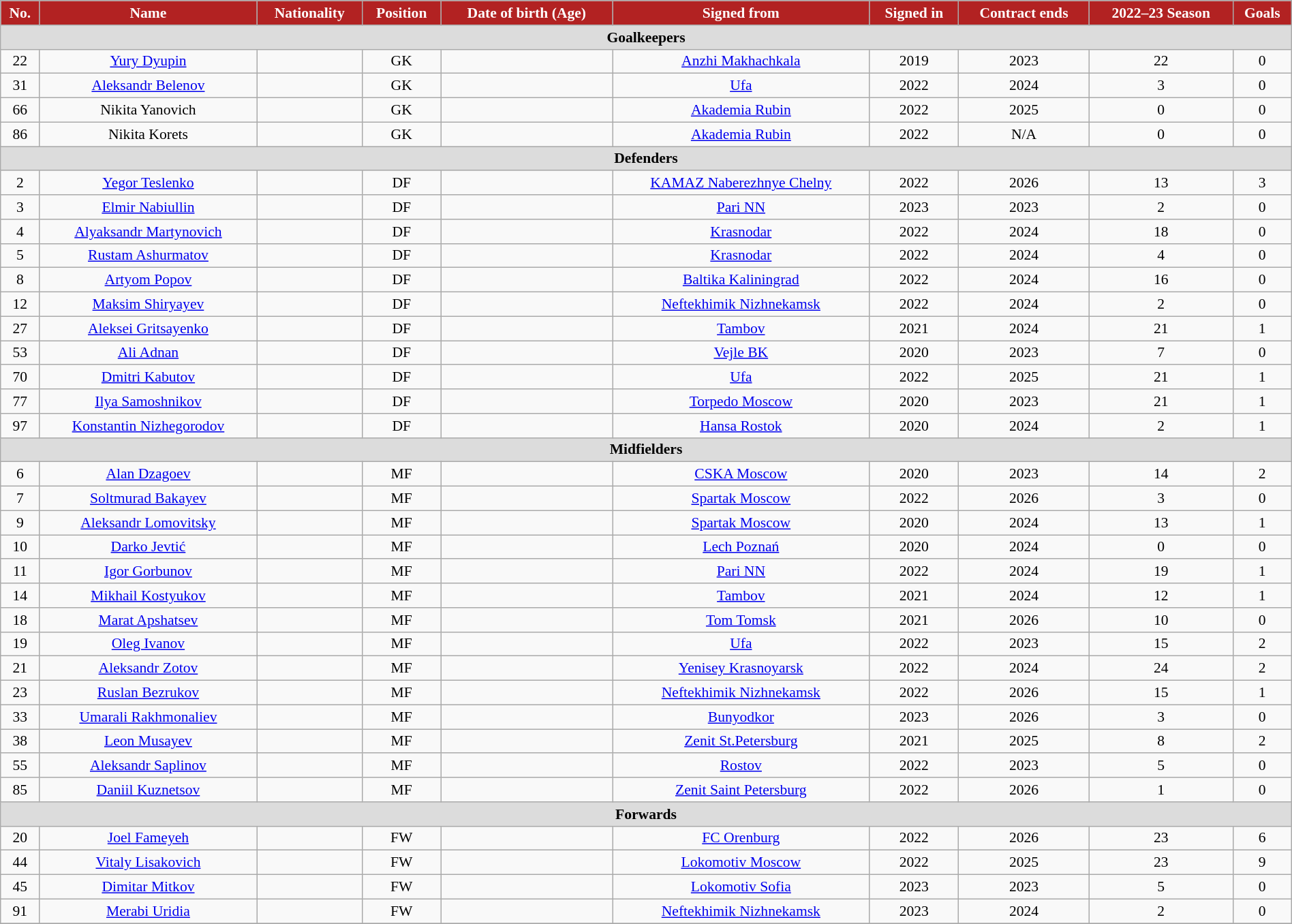<table class="wikitable"  style="text-align:center; font-size:90%; width:100%;">
<tr>
<th style="background:#B22222; color:white; text-align:center;">No.</th>
<th style="background:#B22222; color:white; text-align:center;">Name</th>
<th style="background:#B22222; color:white; text-align:center;">Nationality</th>
<th style="background:#B22222; color:white; text-align:center;">Position</th>
<th style="background:#B22222; color:white; text-align:center;">Date of birth (Age)</th>
<th style="background:#B22222; color:white; text-align:center;">Signed from</th>
<th style="background:#B22222; color:white; text-align:center;">Signed in</th>
<th style="background:#B22222; color:white; text-align:center;">Contract ends</th>
<th style="background:#B22222; color:white; text-align:center;">2022–23 Season</th>
<th style="background:#B22222; color:white; text-align:center;">Goals</th>
</tr>
<tr>
<th colspan="11"  style="background:#dcdcdc; text-align:center;">Goalkeepers</th>
</tr>
<tr>
<td>22</td>
<td><a href='#'>Yury Dyupin</a></td>
<td></td>
<td>GK</td>
<td></td>
<td><a href='#'>Anzhi Makhachkala</a></td>
<td>2019</td>
<td>2023</td>
<td>22</td>
<td>0</td>
</tr>
<tr>
<td>31</td>
<td><a href='#'>Aleksandr Belenov</a></td>
<td></td>
<td>GK</td>
<td></td>
<td><a href='#'>Ufa</a></td>
<td>2022</td>
<td>2024</td>
<td>3</td>
<td>0</td>
</tr>
<tr>
<td>66</td>
<td>Nikita Yanovich</td>
<td></td>
<td>GK</td>
<td></td>
<td><a href='#'>Akademia Rubin</a></td>
<td>2022</td>
<td>2025</td>
<td>0</td>
<td>0</td>
</tr>
<tr>
<td>86</td>
<td>Nikita Korets</td>
<td></td>
<td>GK</td>
<td></td>
<td><a href='#'>Akademia Rubin</a></td>
<td>2022</td>
<td>N/A</td>
<td>0</td>
<td>0</td>
</tr>
<tr>
<th colspan="11"  style="background:#dcdcdc; text-align:center;">Defenders</th>
</tr>
<tr>
<td>2</td>
<td><a href='#'>Yegor Teslenko</a></td>
<td></td>
<td>DF</td>
<td></td>
<td><a href='#'>KAMAZ Naberezhnye Chelny</a></td>
<td>2022</td>
<td>2026</td>
<td>13</td>
<td>3</td>
</tr>
<tr>
<td>3</td>
<td><a href='#'>Elmir Nabiullin</a></td>
<td></td>
<td>DF</td>
<td></td>
<td><a href='#'>Pari NN</a></td>
<td>2023</td>
<td>2023</td>
<td>2</td>
<td>0</td>
</tr>
<tr>
<td>4</td>
<td><a href='#'>Alyaksandr Martynovich</a></td>
<td></td>
<td>DF</td>
<td></td>
<td><a href='#'>Krasnodar</a></td>
<td>2022</td>
<td>2024</td>
<td>18</td>
<td>0</td>
</tr>
<tr>
<td>5</td>
<td><a href='#'>Rustam Ashurmatov</a></td>
<td></td>
<td>DF</td>
<td></td>
<td><a href='#'>Krasnodar</a></td>
<td>2022</td>
<td>2024</td>
<td>4</td>
<td>0</td>
</tr>
<tr>
<td>8</td>
<td><a href='#'>Artyom Popov</a></td>
<td></td>
<td>DF</td>
<td></td>
<td><a href='#'>Baltika Kaliningrad</a></td>
<td>2022</td>
<td>2024</td>
<td>16</td>
<td>0</td>
</tr>
<tr>
<td>12</td>
<td><a href='#'>Maksim Shiryayev</a></td>
<td></td>
<td>DF</td>
<td></td>
<td><a href='#'>Neftekhimik Nizhnekamsk</a></td>
<td>2022</td>
<td>2024</td>
<td>2</td>
<td>0</td>
</tr>
<tr>
<td>27</td>
<td><a href='#'>Aleksei Gritsayenko</a></td>
<td></td>
<td>DF</td>
<td></td>
<td><a href='#'>Tambov</a></td>
<td>2021</td>
<td>2024</td>
<td>21</td>
<td>1</td>
</tr>
<tr>
<td>53</td>
<td><a href='#'>Ali Adnan</a></td>
<td></td>
<td>DF</td>
<td></td>
<td><a href='#'>Vejle BK</a></td>
<td>2020</td>
<td>2023</td>
<td>7</td>
<td>0</td>
</tr>
<tr>
<td>70</td>
<td><a href='#'>Dmitri Kabutov</a></td>
<td></td>
<td>DF</td>
<td></td>
<td><a href='#'>Ufa</a></td>
<td>2022</td>
<td>2025</td>
<td>21</td>
<td>1</td>
</tr>
<tr>
<td>77</td>
<td><a href='#'>Ilya Samoshnikov</a></td>
<td></td>
<td>DF</td>
<td></td>
<td><a href='#'>Torpedo Moscow</a></td>
<td>2020</td>
<td>2023</td>
<td>21</td>
<td>1</td>
</tr>
<tr>
<td>97</td>
<td><a href='#'>Konstantin Nizhegorodov</a></td>
<td> </td>
<td>DF</td>
<td></td>
<td><a href='#'>Hansa Rostok</a></td>
<td>2020</td>
<td>2024</td>
<td>2</td>
<td>1</td>
</tr>
<tr>
<th colspan="11"  style="background:#dcdcdc; text-align:center;">Midfielders</th>
</tr>
<tr>
<td>6</td>
<td><a href='#'>Alan Dzagoev</a></td>
<td></td>
<td>MF</td>
<td></td>
<td><a href='#'>CSKA Moscow</a></td>
<td>2020</td>
<td>2023</td>
<td>14</td>
<td>2</td>
</tr>
<tr>
<td>7</td>
<td><a href='#'>Soltmurad Bakayev</a></td>
<td></td>
<td>MF</td>
<td></td>
<td><a href='#'>Spartak Moscow</a></td>
<td>2022</td>
<td>2026</td>
<td>3</td>
<td>0</td>
</tr>
<tr>
<td>9</td>
<td><a href='#'>Aleksandr Lomovitsky</a></td>
<td></td>
<td>MF</td>
<td></td>
<td><a href='#'>Spartak Moscow</a></td>
<td>2020</td>
<td>2024</td>
<td>13</td>
<td>1</td>
</tr>
<tr>
<td>10</td>
<td><a href='#'>Darko Jevtić</a></td>
<td></td>
<td>MF</td>
<td></td>
<td><a href='#'>Lech Poznań</a></td>
<td>2020</td>
<td>2024</td>
<td>0</td>
<td>0</td>
</tr>
<tr>
<td>11</td>
<td><a href='#'>Igor Gorbunov</a></td>
<td></td>
<td>MF</td>
<td></td>
<td><a href='#'>Pari NN</a></td>
<td>2022</td>
<td>2024</td>
<td>19</td>
<td>1</td>
</tr>
<tr>
<td>14</td>
<td><a href='#'>Mikhail Kostyukov</a></td>
<td></td>
<td>MF</td>
<td></td>
<td><a href='#'>Tambov</a></td>
<td>2021</td>
<td>2024</td>
<td>12</td>
<td>1</td>
</tr>
<tr>
<td>18</td>
<td><a href='#'>Marat Apshatsev</a></td>
<td></td>
<td>MF</td>
<td></td>
<td><a href='#'>Tom Tomsk</a></td>
<td>2021</td>
<td>2026</td>
<td>10</td>
<td>0</td>
</tr>
<tr>
<td>19</td>
<td><a href='#'>Oleg Ivanov</a></td>
<td></td>
<td>MF</td>
<td></td>
<td><a href='#'>Ufa</a></td>
<td>2022</td>
<td>2023</td>
<td>15</td>
<td>2</td>
</tr>
<tr>
<td>21</td>
<td><a href='#'>Aleksandr Zotov</a></td>
<td></td>
<td>MF</td>
<td></td>
<td><a href='#'>Yenisey Krasnoyarsk</a></td>
<td>2022</td>
<td>2024</td>
<td>24</td>
<td>2</td>
</tr>
<tr>
<td>23</td>
<td><a href='#'>Ruslan Bezrukov</a></td>
<td></td>
<td>MF</td>
<td></td>
<td><a href='#'>Neftekhimik Nizhnekamsk</a></td>
<td>2022</td>
<td>2026</td>
<td>15</td>
<td>1</td>
</tr>
<tr>
<td>33</td>
<td><a href='#'>Umarali Rakhmonaliev</a></td>
<td></td>
<td>MF</td>
<td></td>
<td><a href='#'>Bunyodkor</a></td>
<td>2023</td>
<td>2026</td>
<td>3</td>
<td>0</td>
</tr>
<tr>
<td>38</td>
<td><a href='#'>Leon Musayev</a></td>
<td></td>
<td>MF</td>
<td></td>
<td><a href='#'>Zenit St.Petersburg</a></td>
<td>2021</td>
<td>2025</td>
<td>8</td>
<td>2</td>
</tr>
<tr>
<td>55</td>
<td><a href='#'>Aleksandr Saplinov</a></td>
<td></td>
<td>MF</td>
<td></td>
<td><a href='#'>Rostov</a></td>
<td>2022</td>
<td>2023</td>
<td>5</td>
<td>0</td>
</tr>
<tr>
<td>85</td>
<td><a href='#'>Daniil Kuznetsov</a></td>
<td></td>
<td>MF</td>
<td></td>
<td><a href='#'>Zenit Saint Petersburg</a></td>
<td>2022</td>
<td>2026</td>
<td>1</td>
<td>0</td>
</tr>
<tr>
<th colspan="11"  style="background:#dcdcdc; text-align:center;">Forwards</th>
</tr>
<tr>
<td>20</td>
<td><a href='#'>Joel Fameyeh</a></td>
<td></td>
<td>FW</td>
<td></td>
<td><a href='#'>FC Orenburg</a></td>
<td>2022 </td>
<td>2026</td>
<td>23</td>
<td>6</td>
</tr>
<tr>
<td>44</td>
<td><a href='#'>Vitaly Lisakovich</a></td>
<td></td>
<td>FW</td>
<td></td>
<td><a href='#'>Lokomotiv Moscow</a></td>
<td>2022 </td>
<td>2025</td>
<td>23</td>
<td>9</td>
</tr>
<tr>
<td>45</td>
<td><a href='#'>Dimitar Mitkov</a></td>
<td></td>
<td>FW</td>
<td></td>
<td><a href='#'>Lokomotiv Sofia</a></td>
<td>2023 </td>
<td>2023 </td>
<td>5</td>
<td>0</td>
</tr>
<tr>
<td>91</td>
<td><a href='#'>Merabi Uridia</a></td>
<td></td>
<td>FW</td>
<td></td>
<td><a href='#'>Neftekhimik Nizhnekamsk</a></td>
<td>2023 </td>
<td>2024 </td>
<td>2</td>
<td>0</td>
</tr>
<tr>
</tr>
</table>
